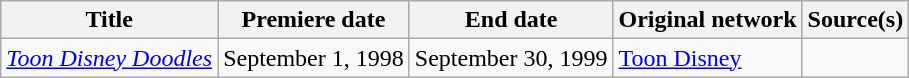<table class="wikitable sortable">
<tr>
<th>Title</th>
<th>Premiere date</th>
<th>End date</th>
<th>Original network</th>
<th>Source(s)</th>
</tr>
<tr>
<td><em><a href='#'>Toon Disney Doodles</a></em></td>
<td>September 1, 1998</td>
<td>September 30, 1999</td>
<td><a href='#'>Toon Disney</a></td>
<td></td>
</tr>
</table>
